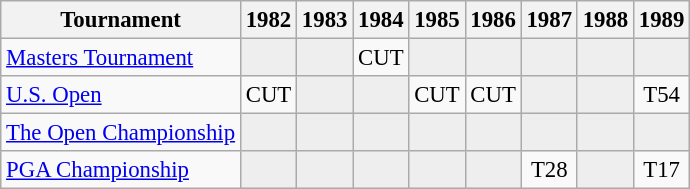<table class="wikitable" style="font-size:95%;text-align:center;">
<tr>
<th>Tournament</th>
<th>1982</th>
<th>1983</th>
<th>1984</th>
<th>1985</th>
<th>1986</th>
<th>1987</th>
<th>1988</th>
<th>1989</th>
</tr>
<tr>
<td align=left><a href='#'>Masters Tournament</a></td>
<td style="background:#eeeeee;"></td>
<td style="background:#eeeeee;"></td>
<td>CUT</td>
<td style="background:#eeeeee;"></td>
<td style="background:#eeeeee;"></td>
<td style="background:#eeeeee;"></td>
<td style="background:#eeeeee;"></td>
<td style="background:#eeeeee;"></td>
</tr>
<tr>
<td align=left><a href='#'>U.S. Open</a></td>
<td>CUT</td>
<td style="background:#eeeeee;"></td>
<td style="background:#eeeeee;"></td>
<td>CUT</td>
<td>CUT</td>
<td style="background:#eeeeee;"></td>
<td style="background:#eeeeee;"></td>
<td>T54</td>
</tr>
<tr>
<td align=left><a href='#'>The Open Championship</a></td>
<td style="background:#eeeeee;"></td>
<td style="background:#eeeeee;"></td>
<td style="background:#eeeeee;"></td>
<td style="background:#eeeeee;"></td>
<td style="background:#eeeeee;"></td>
<td style="background:#eeeeee;"></td>
<td style="background:#eeeeee;"></td>
<td style="background:#eeeeee;"></td>
</tr>
<tr>
<td align=left><a href='#'>PGA Championship</a></td>
<td style="background:#eeeeee;"></td>
<td style="background:#eeeeee;"></td>
<td style="background:#eeeeee;"></td>
<td style="background:#eeeeee;"></td>
<td style="background:#eeeeee;"></td>
<td>T28</td>
<td style="background:#eeeeee;"></td>
<td>T17</td>
</tr>
</table>
